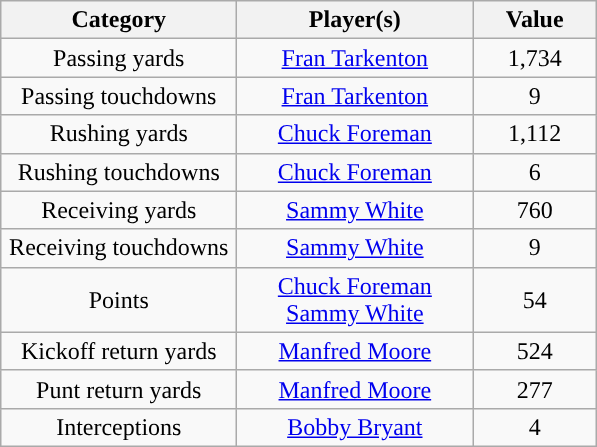<table class="wikitable" style="text-align:center">
<tr>
<th width=150px>Category</th>
<th width=150px>Player(s)</th>
<th width=75px>Value</th>
</tr>
<tr>
<td>Passing yards</td>
<td><a href='#'>Fran Tarkenton</a></td>
<td>1,734</td>
</tr>
<tr>
<td>Passing touchdowns</td>
<td><a href='#'>Fran Tarkenton</a></td>
<td>9</td>
</tr>
<tr>
<td>Rushing yards</td>
<td><a href='#'>Chuck Foreman</a></td>
<td>1,112</td>
</tr>
<tr>
<td>Rushing touchdowns</td>
<td><a href='#'>Chuck Foreman</a></td>
<td>6</td>
</tr>
<tr>
<td>Receiving yards</td>
<td><a href='#'>Sammy White</a></td>
<td>760</td>
</tr>
<tr>
<td>Receiving touchdowns</td>
<td><a href='#'>Sammy White</a></td>
<td>9</td>
</tr>
<tr>
<td>Points</td>
<td><a href='#'>Chuck Foreman</a> <br> <a href='#'>Sammy White</a></td>
<td>54</td>
</tr>
<tr>
<td>Kickoff return yards</td>
<td><a href='#'>Manfred Moore</a></td>
<td>524</td>
</tr>
<tr>
<td>Punt return yards</td>
<td><a href='#'>Manfred Moore</a></td>
<td>277</td>
</tr>
<tr>
<td>Interceptions</td>
<td><a href='#'>Bobby Bryant</a></td>
<td>4</td>
</tr>
</table>
